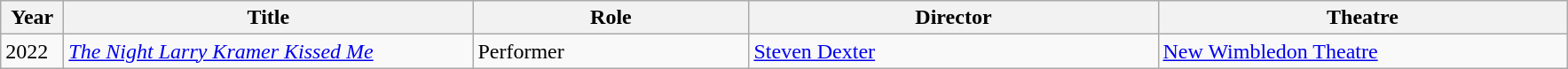<table class="wikitable">
<tr>
<th scope="col" width="40">Year</th>
<th scope="col" width="300">Title</th>
<th scope="col" width="200">Role</th>
<th scope="col" width="300">Director</th>
<th scope="col" width="300">Theatre</th>
</tr>
<tr>
<td>2022</td>
<td><em><a href='#'>The Night Larry Kramer Kissed Me</a></em></td>
<td>Performer</td>
<td><a href='#'>Steven Dexter</a></td>
<td><a href='#'>New Wimbledon Theatre</a></td>
</tr>
</table>
